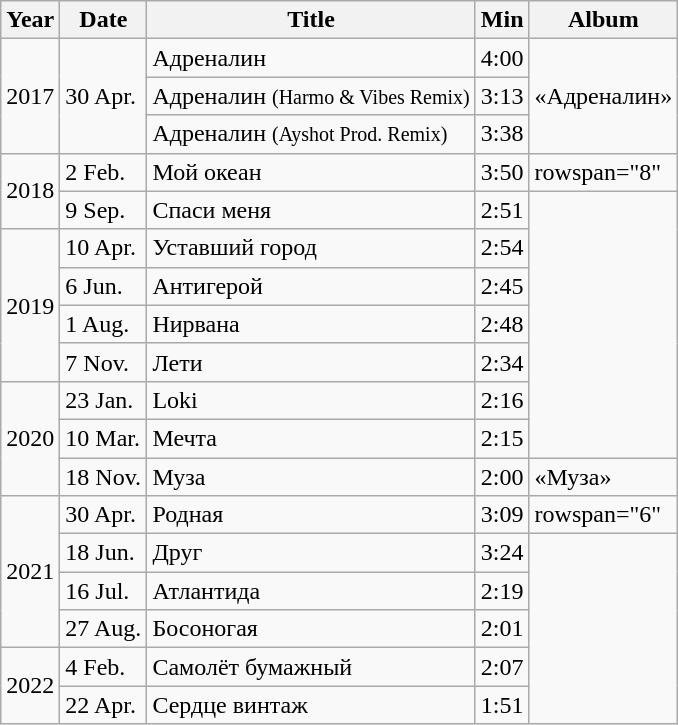<table class="wikitable tiles">
<tr>
<th>Year</th>
<th>Date</th>
<th>Title</th>
<th>Min</th>
<th>Album</th>
</tr>
<tr>
<td rowspan="3">2017</td>
<td rowspan="3">30 Apr.</td>
<td>Адреналин</td>
<td>4:00</td>
<td rowspan="3">«Адреналин»</td>
</tr>
<tr>
<td>Адреналин <small>(Harmo & Vibes Remix)</small></td>
<td>3:13</td>
</tr>
<tr>
<td>Адреналин <small>(Ayshot Prod. </small><small>Remix)</small></td>
<td>3:38</td>
</tr>
<tr>
<td rowspan="2">2018</td>
<td>2 Feb.</td>
<td>Мой океан</td>
<td>3:50</td>
<td>rowspan="8" </td>
</tr>
<tr>
<td>9 Sep.</td>
<td>Спаси меня</td>
<td>2:51</td>
</tr>
<tr>
<td rowspan="4">2019</td>
<td>10 Apr.</td>
<td>Уставший город</td>
<td>2:54</td>
</tr>
<tr>
<td>6 Jun.</td>
<td>Антигерой</td>
<td>2:45</td>
</tr>
<tr>
<td>1 Aug.</td>
<td>Нирвана</td>
<td>2:48</td>
</tr>
<tr>
<td>7 Nov.</td>
<td>Лети</td>
<td>2:34</td>
</tr>
<tr>
<td rowspan="3">2020</td>
<td>23 Jan.</td>
<td>Loki</td>
<td>2:16</td>
</tr>
<tr>
<td>10 Mar.</td>
<td>Мечта</td>
<td>2:15</td>
</tr>
<tr>
<td>18 Nov.</td>
<td>Муза</td>
<td>2:00</td>
<td>«Муза»</td>
</tr>
<tr>
<td rowspan="4">2021</td>
<td>30 Apr.</td>
<td>Родная</td>
<td>3:09</td>
<td>rowspan="6" </td>
</tr>
<tr>
<td>18 Jun.</td>
<td>Друг</td>
<td>3:24</td>
</tr>
<tr>
<td>16 Jul.</td>
<td>Атлантида</td>
<td>2:19</td>
</tr>
<tr>
<td>27 Aug.</td>
<td>Босоногая</td>
<td>2:01</td>
</tr>
<tr>
<td rowspan="2">2022</td>
<td>4 Feb.</td>
<td>Самолёт бумажный</td>
<td>2:07</td>
</tr>
<tr>
<td>22 Apr.</td>
<td>Сердце винтаж</td>
<td>1:51</td>
</tr>
</table>
